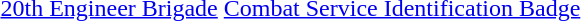<table>
<tr>
<td></td>
<td><a href='#'>20th Engineer Brigade</a> <a href='#'>Combat Service Identification Badge</a></td>
</tr>
<tr>
</tr>
</table>
